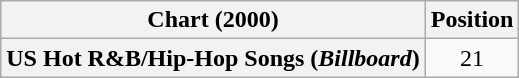<table class="wikitable plainrowheaders" style="text-align:center">
<tr>
<th>Chart (2000)</th>
<th>Position</th>
</tr>
<tr>
<th scope="row">US Hot R&B/Hip-Hop Songs (<em>Billboard</em>)</th>
<td>21</td>
</tr>
</table>
